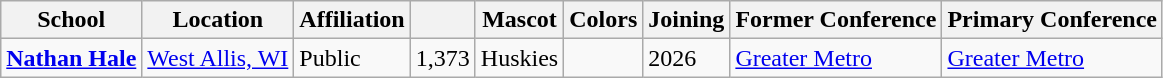<table class="wikitable sortable">
<tr>
<th>School</th>
<th>Location</th>
<th>Affiliation</th>
<th></th>
<th>Mascot</th>
<th>Colors</th>
<th>Joining</th>
<th>Former Conference</th>
<th>Primary Conference</th>
</tr>
<tr>
<td><strong><a href='#'>Nathan Hale</a></strong></td>
<td><a href='#'>West Allis, WI</a></td>
<td>Public</td>
<td>1,373</td>
<td>Huskies</td>
<td> </td>
<td>2026</td>
<td><a href='#'>Greater Metro</a></td>
<td><a href='#'>Greater Metro</a></td>
</tr>
</table>
